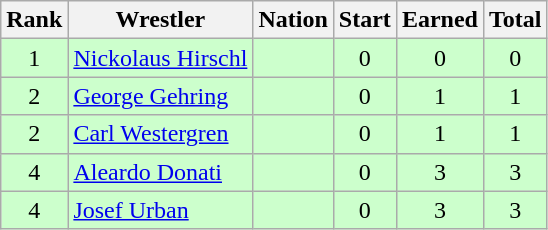<table class="wikitable sortable" style="text-align:center;">
<tr>
<th>Rank</th>
<th>Wrestler</th>
<th>Nation</th>
<th>Start</th>
<th>Earned</th>
<th>Total</th>
</tr>
<tr style="background:#cfc;">
<td>1</td>
<td align=left><a href='#'>Nickolaus Hirschl</a></td>
<td align=left></td>
<td>0</td>
<td>0</td>
<td>0</td>
</tr>
<tr style="background:#cfc;">
<td>2</td>
<td align=left><a href='#'>George Gehring</a></td>
<td align=left></td>
<td>0</td>
<td>1</td>
<td>1</td>
</tr>
<tr style="background:#cfc;">
<td>2</td>
<td align=left><a href='#'>Carl Westergren</a></td>
<td align=left></td>
<td>0</td>
<td>1</td>
<td>1</td>
</tr>
<tr style="background:#cfc;">
<td>4</td>
<td align=left><a href='#'>Aleardo Donati</a></td>
<td align=left></td>
<td>0</td>
<td>3</td>
<td>3</td>
</tr>
<tr style="background:#cfc;">
<td>4</td>
<td align=left><a href='#'>Josef Urban</a></td>
<td align=left></td>
<td>0</td>
<td>3</td>
<td>3</td>
</tr>
</table>
